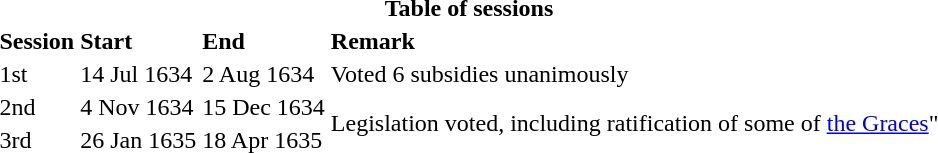<table>
<tr>
<th colspan=4>Table of sessions</th>
</tr>
<tr>
<th>Session</th>
<th align=left>Start</th>
<th align=left>End</th>
<th align=left>Remark</th>
</tr>
<tr>
<td>1st</td>
<td>14 Jul 1634</td>
<td>2 Aug 1634</td>
<td>Voted 6 subsidies unanimously</td>
</tr>
<tr>
<td>2nd</td>
<td>4 Nov 1634</td>
<td>15 Dec 1634</td>
<td rowspan=2>Legislation voted, including ratification of some of <a href='#'>the Graces</a>"</td>
</tr>
<tr>
<td>3rd</td>
<td>26 Jan 1635</td>
<td>18 Apr 1635</td>
</tr>
</table>
